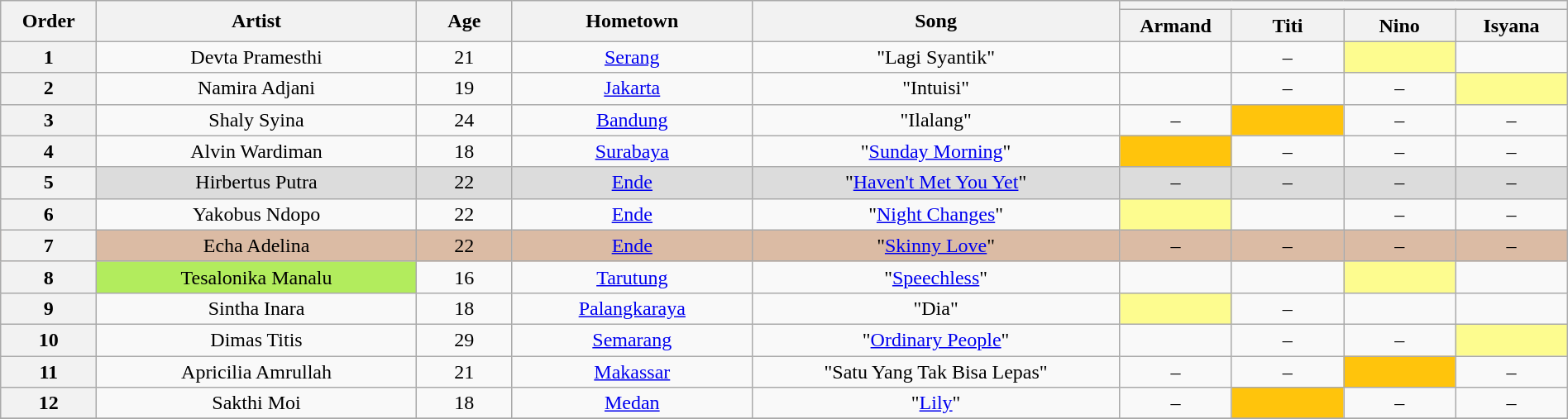<table class="wikitable" style="text-align:center; width:100%;">
<tr>
<th scope="col" rowspan="2" width="06%">Order</th>
<th scope="col" rowspan="2" width="20%">Artist</th>
<th scope="col" rowspan="2" width="06%">Age</th>
<th scope="col" rowspan="2" width="15%">Hometown</th>
<th scope="col" rowspan="2" width="23%">Song</th>
<th scope="col" colspan="4" width="28%"></th>
</tr>
<tr>
<th width="07%">Armand</th>
<th width="07%">Titi</th>
<th width="07%"> Nino</th>
<th width="07%">Isyana</th>
</tr>
<tr>
<th>1</th>
<td>Devta Pramesthi</td>
<td>21</td>
<td><a href='#'>Serang</a></td>
<td>"Lagi Syantik"</td>
<td><strong></strong></td>
<td>–</td>
<td style="background:#fdfc8f;"><strong></strong></td>
<td><strong></strong></td>
</tr>
<tr>
<th>2</th>
<td>Namira Adjani</td>
<td>19</td>
<td><a href='#'>Jakarta</a></td>
<td>"Intuisi"</td>
<td><strong></strong></td>
<td>–</td>
<td>–</td>
<td style="background:#fdfc8f;"><strong></strong></td>
</tr>
<tr>
<th>3</th>
<td>Shaly Syina</td>
<td>24</td>
<td><a href='#'>Bandung</a></td>
<td>"Ilalang"</td>
<td>–</td>
<td style="background:#ffc40c"><strong></strong></td>
<td>–</td>
<td>–</td>
</tr>
<tr>
<th>4</th>
<td>Alvin Wardiman</td>
<td>18</td>
<td><a href='#'>Surabaya</a></td>
<td>"<a href='#'>Sunday Morning</a>"</td>
<td style="background:#ffc40c"><strong></strong></td>
<td>–</td>
<td>–</td>
<td>–</td>
</tr>
<tr style="background:#DCDCDC;">
<th>5</th>
<td>Hirbertus Putra</td>
<td>22</td>
<td><a href='#'>Ende</a></td>
<td>"<a href='#'>Haven't Met You Yet</a>"</td>
<td>–</td>
<td>–</td>
<td>–</td>
<td>–</td>
</tr>
<tr>
<th>6</th>
<td>Yakobus Ndopo</td>
<td>22</td>
<td><a href='#'>Ende</a></td>
<td>"<a href='#'>Night Changes</a>"</td>
<td style="background:#fdfc8f;"><strong></strong></td>
<td><strong></strong></td>
<td>–</td>
<td>–</td>
</tr>
<tr style="background:#dbbba4;">
<th>7</th>
<td>Echa Adelina</td>
<td>22</td>
<td><a href='#'>Ende</a></td>
<td>"<a href='#'>Skinny Love</a>"</td>
<td>–</td>
<td>–</td>
<td>–</td>
<td>–</td>
</tr>
<tr>
<th>8</th>
<td style="background:#B2EC5D">Tesalonika Manalu</td>
<td>16</td>
<td><a href='#'>Tarutung</a></td>
<td>"<a href='#'>Speechless</a>"</td>
<td><strong></strong></td>
<td><strong></strong></td>
<td style="background:#fdfc8f;"><strong></strong></td>
<td><strong></strong></td>
</tr>
<tr>
<th>9</th>
<td>Sintha Inara</td>
<td>18</td>
<td><a href='#'>Palangkaraya</a></td>
<td>"Dia"</td>
<td style="background:#fdfc8f;"><strong></strong></td>
<td>–</td>
<td><strong></strong></td>
<td><strong></strong></td>
</tr>
<tr>
<th>10</th>
<td>Dimas Titis</td>
<td>29</td>
<td><a href='#'>Semarang</a></td>
<td>"<a href='#'>Ordinary People</a>"</td>
<td><strong></strong></td>
<td>–</td>
<td>–</td>
<td style="background:#fdfc8f;"><strong></strong></td>
</tr>
<tr>
<th>11</th>
<td>Apricilia Amrullah</td>
<td>21</td>
<td><a href='#'>Makassar</a></td>
<td>"Satu Yang Tak Bisa Lepas"</td>
<td>–</td>
<td>–</td>
<td style="background:#ffc40c"><strong></strong></td>
<td>–</td>
</tr>
<tr>
<th>12</th>
<td>Sakthi Moi</td>
<td>18</td>
<td><a href='#'>Medan</a></td>
<td>"<a href='#'>Lily</a>"</td>
<td>–</td>
<td style="background:#ffc40c"><strong></strong></td>
<td>–</td>
<td>–</td>
</tr>
<tr>
</tr>
</table>
